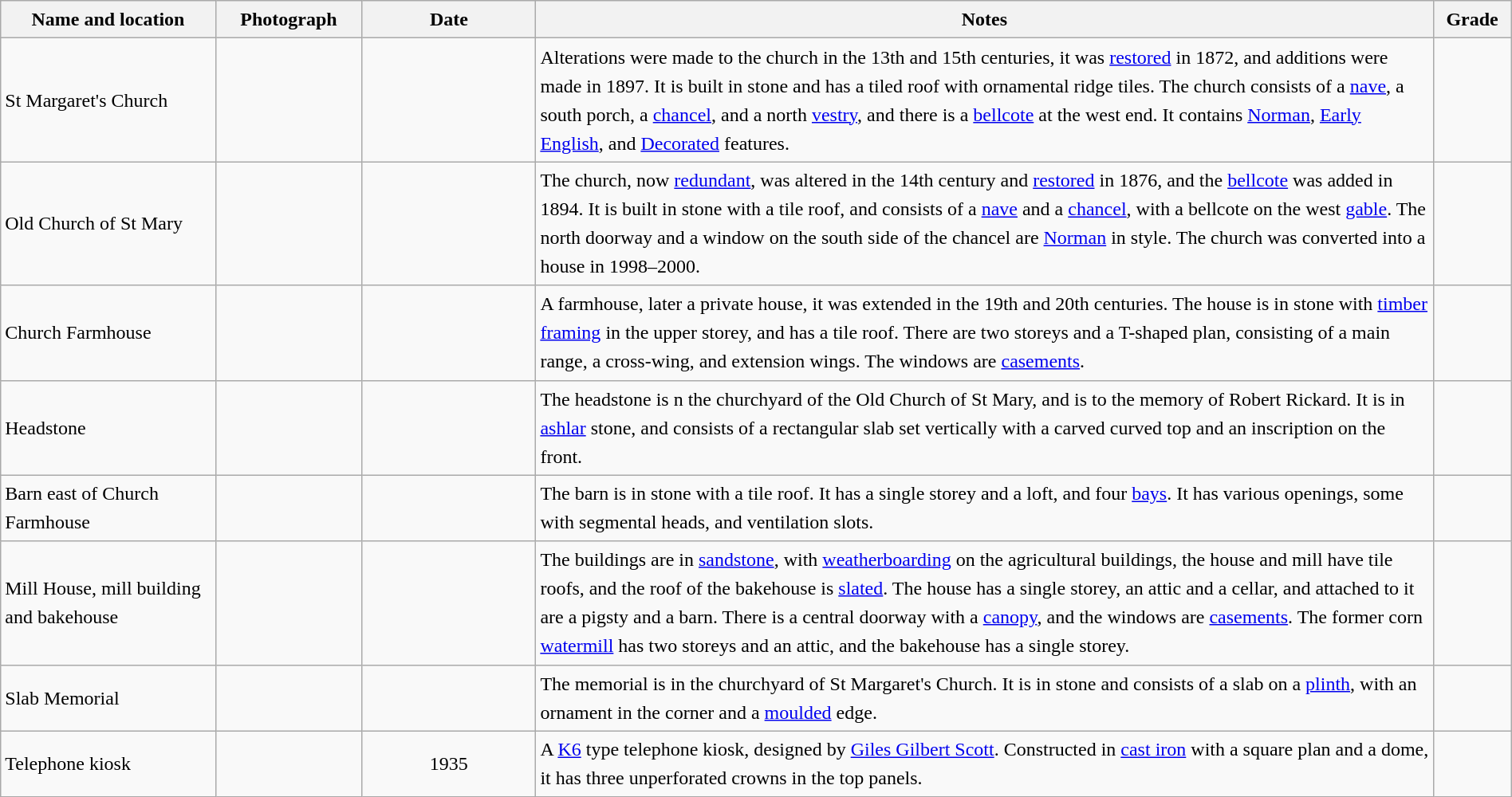<table class="wikitable sortable plainrowheaders" style="width:100%; border:0; text-align:left; line-height:150%;">
<tr>
<th scope="col"  style="width:150px">Name and location</th>
<th scope="col"  style="width:100px" class="unsortable">Photograph</th>
<th scope="col"  style="width:120px">Date</th>
<th scope="col"  style="width:650px" class="unsortable">Notes</th>
<th scope="col"  style="width:50px">Grade</th>
</tr>
<tr>
<td>St Margaret's Church<br><small></small></td>
<td></td>
<td align="center"></td>
<td>Alterations were made to the church in the 13th and 15th centuries, it was <a href='#'>restored</a> in 1872, and additions were made in 1897.  It is built in stone and has a tiled roof with ornamental ridge tiles.  The church consists of a <a href='#'>nave</a>, a south porch, a <a href='#'>chancel</a>, and a north <a href='#'>vestry</a>, and there is a <a href='#'>bellcote</a> at the west end.  It contains <a href='#'>Norman</a>, <a href='#'>Early English</a>, and <a href='#'>Decorated</a> features.</td>
<td align="center" ></td>
</tr>
<tr>
<td>Old Church of St Mary<br><small></small></td>
<td></td>
<td align="center"></td>
<td>The church, now <a href='#'>redundant</a>, was altered in the 14th century and <a href='#'>restored</a> in 1876, and the <a href='#'>bellcote</a> was added in 1894.  It is built in stone with a tile roof, and consists of a <a href='#'>nave</a> and a <a href='#'>chancel</a>, with a bellcote on the west <a href='#'>gable</a>.  The north doorway and a window on the south side of the chancel are <a href='#'>Norman</a> in style.  The church was converted into a house in 1998–2000.</td>
<td align="center" ></td>
</tr>
<tr>
<td>Church Farmhouse<br><small></small></td>
<td></td>
<td align="center"></td>
<td>A farmhouse, later a private house, it was extended in the 19th and 20th centuries.  The house is in stone with <a href='#'>timber framing</a> in the upper storey, and has a tile roof.  There are two storeys and a T-shaped plan, consisting of a main range, a cross-wing, and extension wings.  The windows are <a href='#'>casements</a>.</td>
<td align="center" ></td>
</tr>
<tr>
<td>Headstone<br><small></small></td>
<td></td>
<td align="center"></td>
<td>The headstone is n the churchyard of the Old Church of St Mary, and is to the memory of Robert Rickard.  It is in <a href='#'>ashlar</a> stone, and consists of a rectangular slab set vertically with a carved curved top and an inscription on the front.</td>
<td align="center" ></td>
</tr>
<tr>
<td>Barn east of Church Farmhouse<br><small></small></td>
<td></td>
<td align="center"></td>
<td>The barn is in stone with a tile roof.  It has a single storey and a loft, and four <a href='#'>bays</a>.  It has various openings, some with segmental heads, and ventilation slots.</td>
<td align="center" ></td>
</tr>
<tr>
<td>Mill House, mill building and bakehouse<br><small></small></td>
<td></td>
<td align="center"></td>
<td>The buildings are in <a href='#'>sandstone</a>, with <a href='#'>weatherboarding</a> on the agricultural buildings, the house and mill have tile roofs, and the roof of the bakehouse is <a href='#'>slated</a>.  The house has a single storey, an attic and a cellar, and attached to it are a pigsty and a barn.  There is a central doorway with a <a href='#'>canopy</a>, and the windows are <a href='#'>casements</a>.  The former corn <a href='#'>watermill</a> has two storeys and an attic, and the bakehouse has a single storey.</td>
<td align="center" ></td>
</tr>
<tr>
<td>Slab Memorial<br><small></small></td>
<td></td>
<td align="center"></td>
<td>The memorial is in the churchyard of St Margaret's Church.  It is in stone and consists of a slab on a <a href='#'>plinth</a>, with an ornament in the corner and a <a href='#'>moulded</a> edge.</td>
<td align="center" ></td>
</tr>
<tr>
<td>Telephone kiosk<br><small></small></td>
<td></td>
<td align="center">1935</td>
<td>A <a href='#'>K6</a> type telephone kiosk, designed by <a href='#'>Giles Gilbert Scott</a>.  Constructed in <a href='#'>cast iron</a> with a square plan and a dome, it has three unperforated crowns in the top panels.</td>
<td align="center" ></td>
</tr>
<tr>
</tr>
</table>
